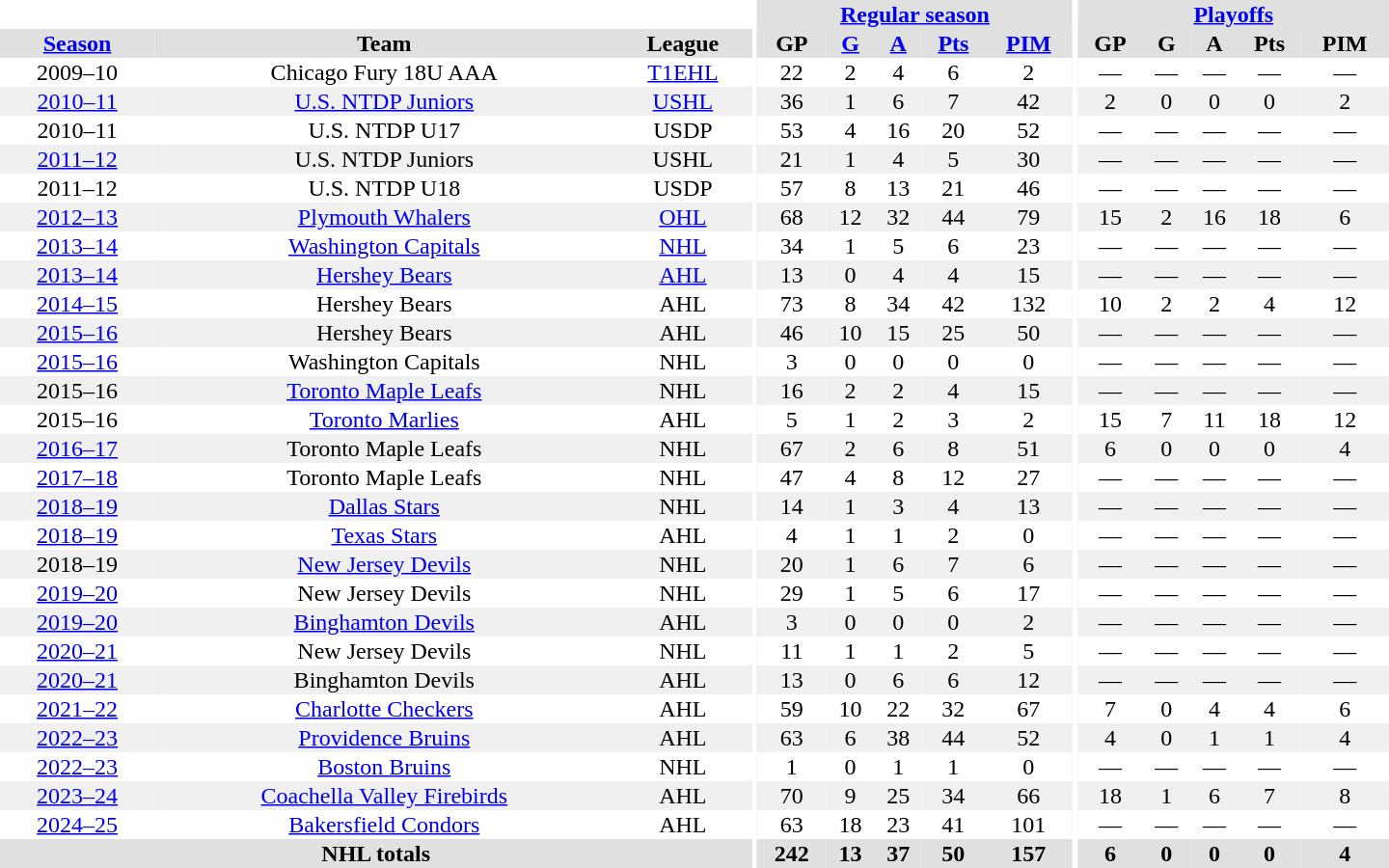<table border="0" cellpadding="1" cellspacing="0" style="text-align:center; width:60em">
<tr bgcolor="#e0e0e0">
<th colspan="3" bgcolor="#ffffff"></th>
<th rowspan="100" bgcolor="#ffffff"></th>
<th colspan="5"><a href='#'>Regular season</a></th>
<th rowspan="100" bgcolor="#ffffff"></th>
<th colspan="5"><a href='#'>Playoffs</a></th>
</tr>
<tr bgcolor="#e0e0e0">
<th><a href='#'>Season</a></th>
<th>Team</th>
<th>League</th>
<th>GP</th>
<th><a href='#'>G</a></th>
<th><a href='#'>A</a></th>
<th><a href='#'>Pts</a></th>
<th><a href='#'>PIM</a></th>
<th>GP</th>
<th>G</th>
<th>A</th>
<th>Pts</th>
<th>PIM</th>
</tr>
<tr>
<td 2009–10 U-18-T1EHL season>2009–10</td>
<td>Chicago Fury 18U AAA</td>
<td><a href='#'>T1EHL</a></td>
<td>22</td>
<td>2</td>
<td>4</td>
<td>6</td>
<td>2</td>
<td>—</td>
<td>—</td>
<td>—</td>
<td>—</td>
<td>—</td>
</tr>
<tr bgcolor="#f0f0f0">
<td><a href='#'>2010–11</a></td>
<td><a href='#'>U.S. NTDP Juniors</a></td>
<td><a href='#'>USHL</a></td>
<td>36</td>
<td>1</td>
<td>6</td>
<td>7</td>
<td>42</td>
<td>2</td>
<td>0</td>
<td>0</td>
<td>0</td>
<td>2</td>
</tr>
<tr>
<td>2010–11</td>
<td>U.S. NTDP U17</td>
<td>USDP</td>
<td>53</td>
<td>4</td>
<td>16</td>
<td>20</td>
<td>52</td>
<td>—</td>
<td>—</td>
<td>—</td>
<td>—</td>
<td>—</td>
</tr>
<tr bgcolor="#f0f0f0">
<td><a href='#'>2011–12</a></td>
<td>U.S. NTDP Juniors</td>
<td>USHL</td>
<td>21</td>
<td>1</td>
<td>4</td>
<td>5</td>
<td>30</td>
<td>—</td>
<td>—</td>
<td>—</td>
<td>—</td>
<td>—</td>
</tr>
<tr>
<td>2011–12</td>
<td>U.S. NTDP U18</td>
<td>USDP</td>
<td>57</td>
<td>8</td>
<td>13</td>
<td>21</td>
<td>46</td>
<td>—</td>
<td>—</td>
<td>—</td>
<td>—</td>
<td>—</td>
</tr>
<tr bgcolor="#f0f0f0">
<td><a href='#'>2012–13</a></td>
<td><a href='#'>Plymouth Whalers</a></td>
<td><a href='#'>OHL</a></td>
<td>68</td>
<td>12</td>
<td>32</td>
<td>44</td>
<td>79</td>
<td>15</td>
<td>2</td>
<td>16</td>
<td>18</td>
<td>6</td>
</tr>
<tr>
<td><a href='#'>2013–14</a></td>
<td><a href='#'>Washington Capitals</a></td>
<td><a href='#'>NHL</a></td>
<td>34</td>
<td>1</td>
<td>5</td>
<td>6</td>
<td>23</td>
<td>—</td>
<td>—</td>
<td>—</td>
<td>—</td>
<td>—</td>
</tr>
<tr bgcolor="#f0f0f0">
<td><a href='#'>2013–14</a></td>
<td><a href='#'>Hershey Bears</a></td>
<td><a href='#'>AHL</a></td>
<td>13</td>
<td>0</td>
<td>4</td>
<td>4</td>
<td>15</td>
<td>—</td>
<td>—</td>
<td>—</td>
<td>—</td>
<td>—</td>
</tr>
<tr>
<td><a href='#'>2014–15</a></td>
<td>Hershey Bears</td>
<td>AHL</td>
<td>73</td>
<td>8</td>
<td>34</td>
<td>42</td>
<td>132</td>
<td>10</td>
<td>2</td>
<td>2</td>
<td>4</td>
<td>12</td>
</tr>
<tr bgcolor="#f0f0f0">
<td><a href='#'>2015–16</a></td>
<td>Hershey Bears</td>
<td>AHL</td>
<td>46</td>
<td>10</td>
<td>15</td>
<td>25</td>
<td>50</td>
<td>—</td>
<td>—</td>
<td>—</td>
<td>—</td>
<td>—</td>
</tr>
<tr>
<td><a href='#'>2015–16</a></td>
<td>Washington Capitals</td>
<td>NHL</td>
<td>3</td>
<td>0</td>
<td>0</td>
<td>0</td>
<td>0</td>
<td>—</td>
<td>—</td>
<td>—</td>
<td>—</td>
<td>—</td>
</tr>
<tr bgcolor="#f0f0f0">
<td>2015–16</td>
<td><a href='#'>Toronto Maple Leafs</a></td>
<td>NHL</td>
<td>16</td>
<td>2</td>
<td>2</td>
<td>4</td>
<td>15</td>
<td>—</td>
<td>—</td>
<td>—</td>
<td>—</td>
<td>—</td>
</tr>
<tr>
<td>2015–16</td>
<td><a href='#'>Toronto Marlies</a></td>
<td>AHL</td>
<td>5</td>
<td>1</td>
<td>2</td>
<td>3</td>
<td>2</td>
<td>15</td>
<td>7</td>
<td>11</td>
<td>18</td>
<td>12</td>
</tr>
<tr bgcolor="#f0f0f0">
<td><a href='#'>2016–17</a></td>
<td>Toronto Maple Leafs</td>
<td>NHL</td>
<td>67</td>
<td>2</td>
<td>6</td>
<td>8</td>
<td>51</td>
<td>6</td>
<td>0</td>
<td>0</td>
<td>0</td>
<td>4</td>
</tr>
<tr>
<td><a href='#'>2017–18</a></td>
<td>Toronto Maple Leafs</td>
<td>NHL</td>
<td>47</td>
<td>4</td>
<td>8</td>
<td>12</td>
<td>27</td>
<td>—</td>
<td>—</td>
<td>—</td>
<td>—</td>
<td>—</td>
</tr>
<tr bgcolor="#f0f0f0">
<td><a href='#'>2018–19</a></td>
<td><a href='#'>Dallas Stars</a></td>
<td>NHL</td>
<td>14</td>
<td>1</td>
<td>3</td>
<td>4</td>
<td>13</td>
<td>—</td>
<td>—</td>
<td>—</td>
<td>—</td>
<td>—</td>
</tr>
<tr>
<td><a href='#'>2018–19</a></td>
<td><a href='#'>Texas Stars</a></td>
<td>AHL</td>
<td>4</td>
<td>1</td>
<td>1</td>
<td>2</td>
<td>0</td>
<td>—</td>
<td>—</td>
<td>—</td>
<td>—</td>
<td>—</td>
</tr>
<tr bgcolor="#f0f0f0">
<td>2018–19</td>
<td><a href='#'>New Jersey Devils</a></td>
<td>NHL</td>
<td>20</td>
<td>1</td>
<td>6</td>
<td>7</td>
<td>6</td>
<td>—</td>
<td>—</td>
<td>—</td>
<td>—</td>
<td>—</td>
</tr>
<tr>
<td><a href='#'>2019–20</a></td>
<td>New Jersey Devils</td>
<td>NHL</td>
<td>29</td>
<td>1</td>
<td>5</td>
<td>6</td>
<td>17</td>
<td>—</td>
<td>—</td>
<td>—</td>
<td>—</td>
<td>—</td>
</tr>
<tr bgcolor="#f0f0f0">
<td><a href='#'>2019–20</a></td>
<td><a href='#'>Binghamton Devils</a></td>
<td>AHL</td>
<td>3</td>
<td>0</td>
<td>0</td>
<td>0</td>
<td>2</td>
<td>—</td>
<td>—</td>
<td>—</td>
<td>—</td>
<td>—</td>
</tr>
<tr>
<td><a href='#'>2020–21</a></td>
<td>New Jersey Devils</td>
<td>NHL</td>
<td>11</td>
<td>1</td>
<td>1</td>
<td>2</td>
<td>5</td>
<td>—</td>
<td>—</td>
<td>—</td>
<td>—</td>
<td>—</td>
</tr>
<tr bgcolor="#f0f0f0">
<td><a href='#'>2020–21</a></td>
<td>Binghamton Devils</td>
<td>AHL</td>
<td>13</td>
<td>0</td>
<td>6</td>
<td>6</td>
<td>12</td>
<td>—</td>
<td>—</td>
<td>—</td>
<td>—</td>
<td>—</td>
</tr>
<tr>
<td><a href='#'>2021–22</a></td>
<td><a href='#'>Charlotte Checkers</a></td>
<td>AHL</td>
<td>59</td>
<td>10</td>
<td>22</td>
<td>32</td>
<td>67</td>
<td>7</td>
<td>0</td>
<td>4</td>
<td>4</td>
<td>6</td>
</tr>
<tr bgcolor="#f0f0f0">
<td><a href='#'>2022–23</a></td>
<td><a href='#'>Providence Bruins</a></td>
<td>AHL</td>
<td>63</td>
<td>6</td>
<td>38</td>
<td>44</td>
<td>52</td>
<td>4</td>
<td>0</td>
<td>1</td>
<td>1</td>
<td>4</td>
</tr>
<tr>
<td><a href='#'>2022–23</a></td>
<td><a href='#'>Boston Bruins</a></td>
<td>NHL</td>
<td>1</td>
<td>0</td>
<td>1</td>
<td>1</td>
<td>0</td>
<td>—</td>
<td>—</td>
<td>—</td>
<td>—</td>
<td>—</td>
</tr>
<tr bgcolor="#f0f0f0">
<td><a href='#'>2023–24</a></td>
<td><a href='#'>Coachella Valley Firebirds</a></td>
<td>AHL</td>
<td>70</td>
<td>9</td>
<td>25</td>
<td>34</td>
<td>66</td>
<td>18</td>
<td>1</td>
<td>6</td>
<td>7</td>
<td>8</td>
</tr>
<tr>
<td><a href='#'>2024–25</a></td>
<td><a href='#'>Bakersfield Condors</a></td>
<td>AHL</td>
<td>63</td>
<td>18</td>
<td>23</td>
<td>41</td>
<td>101</td>
<td>—</td>
<td>—</td>
<td>—</td>
<td>—</td>
<td>—</td>
</tr>
<tr bgcolor="#e0e0e0">
<th colspan="3">NHL totals</th>
<th>242</th>
<th>13</th>
<th>37</th>
<th>50</th>
<th>157</th>
<th>6</th>
<th>0</th>
<th>0</th>
<th>0</th>
<th>4</th>
</tr>
</table>
